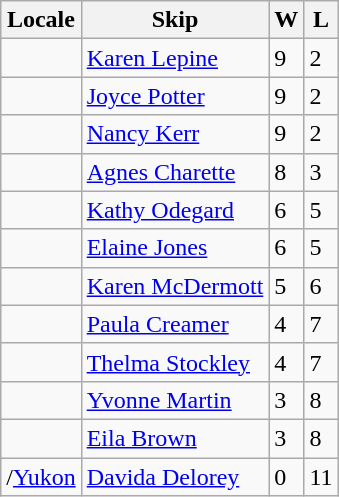<table class="wikitable" border="1">
<tr>
<th>Locale</th>
<th>Skip</th>
<th>W</th>
<th>L</th>
</tr>
<tr>
<td></td>
<td><a href='#'>Karen Lepine</a></td>
<td>9</td>
<td>2</td>
</tr>
<tr>
<td></td>
<td><a href='#'>Joyce Potter</a></td>
<td>9</td>
<td>2</td>
</tr>
<tr>
<td></td>
<td><a href='#'>Nancy Kerr</a></td>
<td>9</td>
<td>2</td>
</tr>
<tr>
<td></td>
<td><a href='#'>Agnes Charette</a></td>
<td>8</td>
<td>3</td>
</tr>
<tr>
<td></td>
<td><a href='#'>Kathy Odegard</a></td>
<td>6</td>
<td>5</td>
</tr>
<tr>
<td></td>
<td><a href='#'>Elaine Jones</a></td>
<td>6</td>
<td>5</td>
</tr>
<tr>
<td></td>
<td><a href='#'>Karen McDermott</a></td>
<td>5</td>
<td>6</td>
</tr>
<tr>
<td></td>
<td><a href='#'>Paula Creamer</a></td>
<td>4</td>
<td>7</td>
</tr>
<tr>
<td></td>
<td><a href='#'>Thelma Stockley</a></td>
<td>4</td>
<td>7</td>
</tr>
<tr>
<td></td>
<td><a href='#'>Yvonne Martin</a></td>
<td>3</td>
<td>8</td>
</tr>
<tr>
<td></td>
<td><a href='#'>Eila Brown</a></td>
<td>3</td>
<td>8</td>
</tr>
<tr>
<td>/<a href='#'>Yukon</a></td>
<td><a href='#'>Davida Delorey</a></td>
<td>0</td>
<td>11</td>
</tr>
</table>
